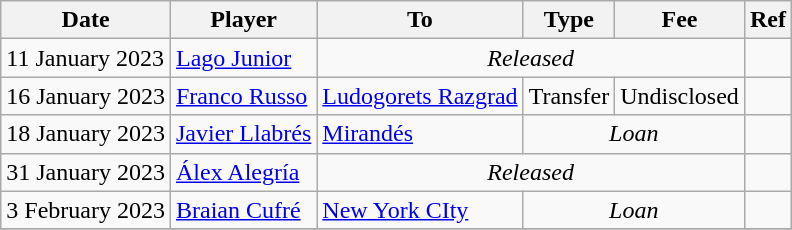<table class="wikitable">
<tr>
<th>Date</th>
<th>Player</th>
<th>To</th>
<th>Type</th>
<th>Fee</th>
<th>Ref</th>
</tr>
<tr>
<td>11 January 2023</td>
<td> <a href='#'>Lago Junior</a></td>
<td colspan=3 align=center><em>Released</em></td>
<td align=center></td>
</tr>
<tr>
<td>16 January 2023</td>
<td> <a href='#'>Franco Russo</a></td>
<td> <a href='#'>Ludogorets Razgrad</a></td>
<td align=center>Transfer</td>
<td align=center>Undisclosed</td>
<td align=center></td>
</tr>
<tr>
<td>18 January 2023</td>
<td> <a href='#'>Javier Llabrés</a></td>
<td><a href='#'>Mirandés</a></td>
<td colspan=2 align=center><em>Loan</em></td>
<td align=center></td>
</tr>
<tr>
<td>31 January 2023</td>
<td> <a href='#'>Álex Alegría</a></td>
<td colspan=3 align=center><em>Released</em></td>
<td align=center></td>
</tr>
<tr>
<td>3 February 2023</td>
<td> <a href='#'>Braian Cufré</a></td>
<td> <a href='#'>New York CIty</a></td>
<td colspan=2 align=center><em>Loan</em></td>
<td align=center></td>
</tr>
<tr>
</tr>
</table>
